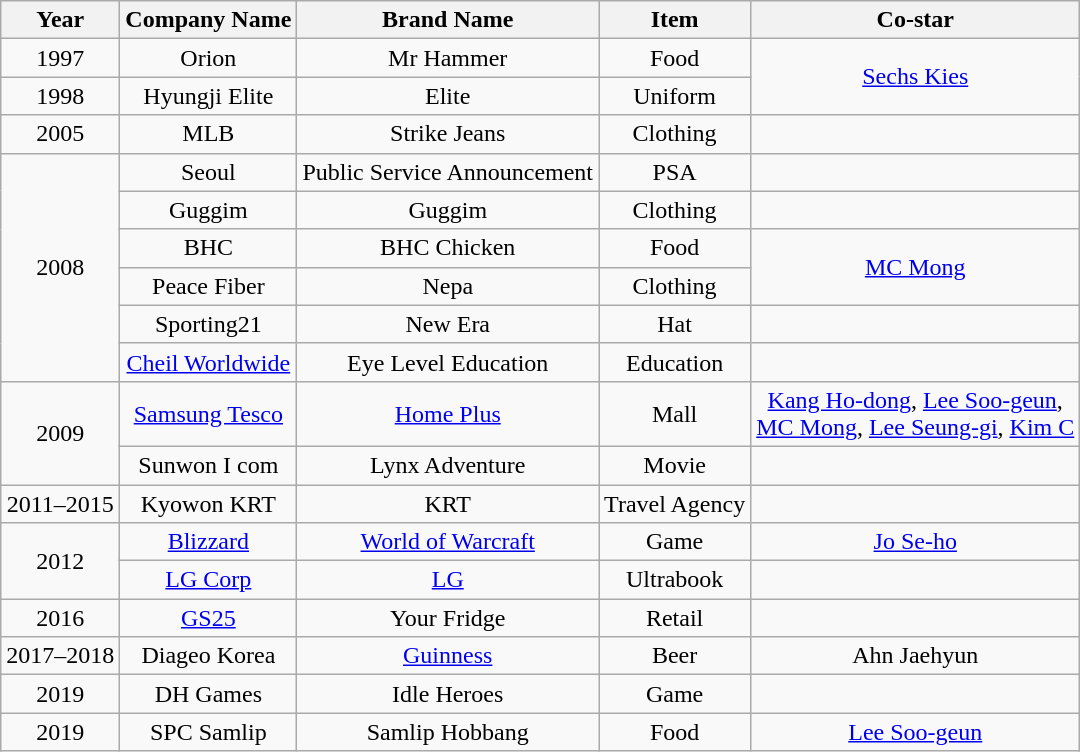<table class="wikitable sortable">
<tr>
<th>Year</th>
<th>Company Name</th>
<th>Brand Name</th>
<th>Item</th>
<th>Co-star</th>
</tr>
<tr style="text-align:center;">
<td>1997</td>
<td>Orion</td>
<td>Mr Hammer</td>
<td>Food</td>
<td rowspan="2"><a href='#'>Sechs Kies</a></td>
</tr>
<tr style="text-align:center;">
<td>1998</td>
<td>Hyungji Elite</td>
<td>Elite</td>
<td>Uniform</td>
</tr>
<tr>
<td style="text-align:center;">2005</td>
<td style="text-align:center;">MLB</td>
<td style="text-align:center;">Strike Jeans</td>
<td style="text-align:center;">Clothing</td>
<td></td>
</tr>
<tr>
<td rowspan="6"  style="text-align:center;">2008</td>
<td style="text-align:center;">Seoul</td>
<td style="text-align:center;">Public Service Announcement</td>
<td style="text-align:center;">PSA</td>
<td></td>
</tr>
<tr>
<td style="text-align:center;">Guggim</td>
<td style="text-align:center;">Guggim</td>
<td style="text-align:center;">Clothing</td>
<td></td>
</tr>
<tr style="text-align:center;">
<td>BHC</td>
<td>BHC Chicken</td>
<td>Food</td>
<td rowspan="2"><a href='#'>MC Mong</a></td>
</tr>
<tr style="text-align:center;">
<td>Peace Fiber</td>
<td>Nepa</td>
<td>Clothing</td>
</tr>
<tr style="text-align:center;">
<td>Sporting21</td>
<td>New Era</td>
<td>Hat</td>
<td></td>
</tr>
<tr style="text-align:center;">
<td><a href='#'>Cheil Worldwide</a></td>
<td>Eye Level Education</td>
<td>Education</td>
<td></td>
</tr>
<tr style="text-align:center;">
<td rowspan="2"  style="text-align:center;">2009</td>
<td><a href='#'>Samsung Tesco</a></td>
<td><a href='#'>Home Plus</a></td>
<td>Mall</td>
<td><a href='#'>Kang Ho-dong</a>, <a href='#'>Lee Soo-geun</a>,<br><a href='#'>MC Mong</a>, <a href='#'>Lee Seung-gi</a>, <a href='#'>Kim C</a></td>
</tr>
<tr style="text-align:center;">
<td>Sunwon I com</td>
<td>Lynx Adventure</td>
<td>Movie</td>
<td style="text-align:center;"></td>
</tr>
<tr style="text-align:center;">
<td>2011–2015</td>
<td>Kyowon KRT</td>
<td>KRT</td>
<td>Travel Agency</td>
<td></td>
</tr>
<tr style="text-align:center;">
<td rowspan="2">2012</td>
<td><a href='#'>Blizzard</a></td>
<td><a href='#'>World of Warcraft</a></td>
<td>Game</td>
<td><a href='#'>Jo Se-ho</a></td>
</tr>
<tr style="text-align:center;">
<td><a href='#'>LG Corp</a></td>
<td><a href='#'>LG</a></td>
<td>Ultrabook</td>
<td></td>
</tr>
<tr style="text-align:center;">
<td>2016</td>
<td><a href='#'>GS25</a></td>
<td>Your Fridge</td>
<td>Retail</td>
<td></td>
</tr>
<tr style="text-align:center;">
<td>2017–2018</td>
<td>Diageo Korea</td>
<td><a href='#'>Guinness</a></td>
<td>Beer</td>
<td>Ahn Jaehyun</td>
</tr>
<tr style="text-align:center;">
<td>2019</td>
<td>DH Games</td>
<td>Idle Heroes</td>
<td>Game</td>
<td></td>
</tr>
<tr style="text-align:center;">
<td>2019</td>
<td>SPC Samlip</td>
<td>Samlip Hobbang</td>
<td>Food</td>
<td><a href='#'>Lee Soo-geun</a></td>
</tr>
</table>
